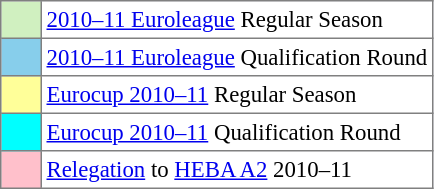<table bgcolor="#f7f8ff" cellpadding="3" cellspacing="0" border="1" style="font-size: 95%; border: gray solid 1px; border-collapse: collapse;text-align:center;">
<tr>
<td style="background: #D0F0C0;" width="20"></td>
<td bgcolor="#ffffff" align="left"><a href='#'>2010–11 Euroleague</a> Regular Season</td>
</tr>
<tr>
<td style="background: #87ceeb;" width="20"></td>
<td bgcolor="#ffffff" align="left"><a href='#'>2010–11 Euroleague</a> Qualification Round</td>
</tr>
<tr>
<td style="background: #FFFF99;" width="20"></td>
<td bgcolor="#ffffff" align="left"><a href='#'>Eurocup 2010–11</a> Regular Season</td>
</tr>
<tr>
<td style="background: #00FFFF;" width="20"></td>
<td bgcolor="#ffffff" align="left"><a href='#'>Eurocup 2010–11</a> Qualification Round</td>
</tr>
<tr>
<td style="background: #ffc0cb" width="20"></td>
<td bgcolor="#ffffff" align="left"><a href='#'>Relegation</a> to <a href='#'>HEBA A2</a> 2010–11</td>
</tr>
</table>
